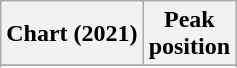<table class="wikitable plainrowheaders">
<tr>
<th>Chart (2021)</th>
<th>Peak<br>position</th>
</tr>
<tr>
</tr>
<tr>
</tr>
</table>
